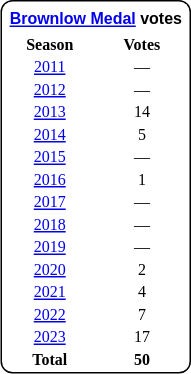<table style="margin-right:4px; margin-top:8px; float:right; border:1px #000 solid; border-radius:8px; background:#fff; font-family:Verdana; font-size:8pt; text-align:center;">
<tr style="background:#fff;">
<td colspan="2;" style="padding:3px; margin-bottom:-3px; margin-top:2px; font-family:Arial; "><strong><a href='#'>Brownlow Medal</a> votes</strong></td>
</tr>
<tr>
<th style="width:50%;">Season</th>
<th style="width:50%;">Votes</th>
</tr>
<tr>
<td><a href='#'>2011</a></td>
<td>—</td>
</tr>
<tr>
<td><a href='#'>2012</a></td>
<td>—</td>
</tr>
<tr>
<td><a href='#'>2013</a></td>
<td>14</td>
</tr>
<tr>
<td><a href='#'>2014</a></td>
<td>5</td>
</tr>
<tr>
<td><a href='#'>2015</a></td>
<td>—</td>
</tr>
<tr>
<td><a href='#'>2016</a></td>
<td>1</td>
</tr>
<tr>
<td><a href='#'>2017</a></td>
<td>—</td>
</tr>
<tr>
<td><a href='#'>2018</a></td>
<td>—</td>
</tr>
<tr>
<td><a href='#'>2019</a></td>
<td>—</td>
</tr>
<tr>
<td><a href='#'>2020</a></td>
<td>2</td>
</tr>
<tr>
<td><a href='#'>2021</a></td>
<td>4</td>
</tr>
<tr>
<td><a href='#'>2022</a></td>
<td>7</td>
</tr>
<tr>
<td><a href='#'>2023</a></td>
<td>17</td>
</tr>
<tr>
<td><strong>Total</strong></td>
<td><strong>50</strong><br></td>
</tr>
</table>
